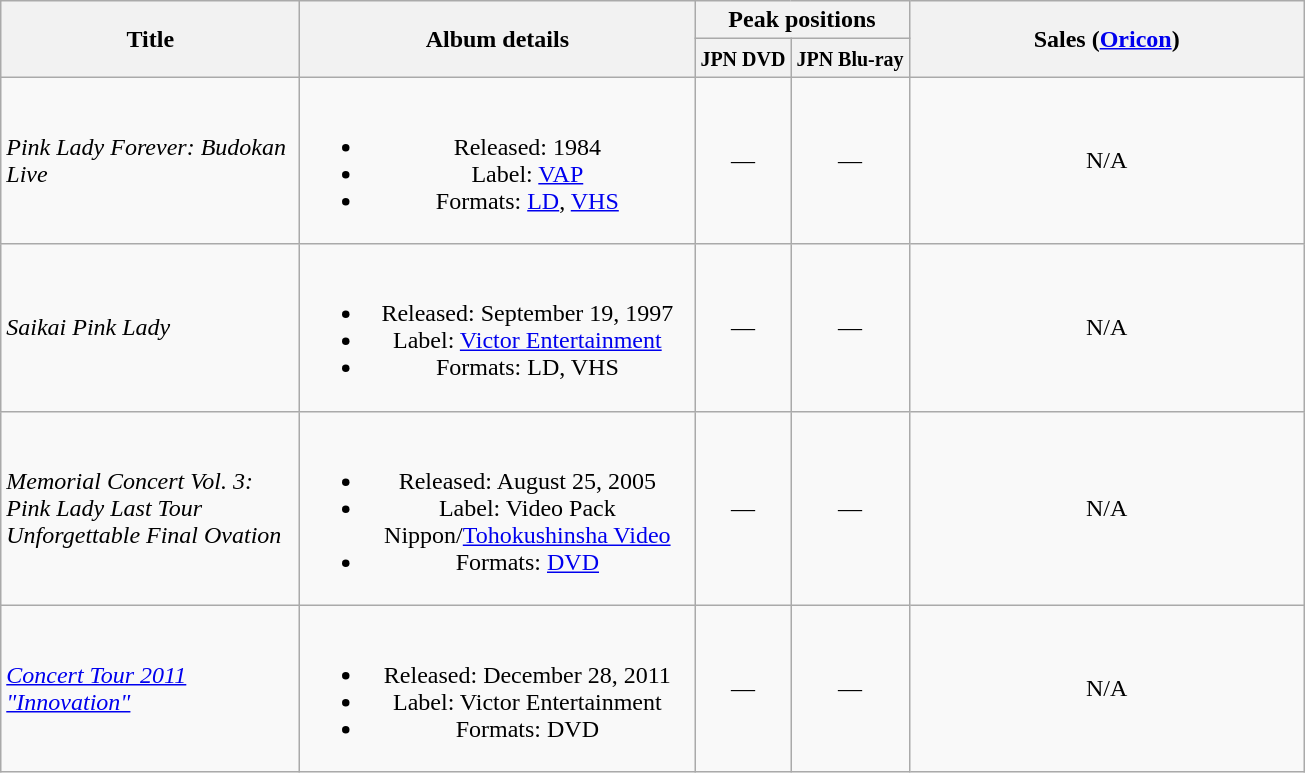<table class="wikitable plainrowheaders" style="text-align:center;">
<tr>
<th style="width:12em;" rowspan="2">Title</th>
<th style="width:16em;" rowspan="2">Album details</th>
<th colspan="2">Peak positions</th>
<th style="width:16em;" rowspan="2">Sales (<a href='#'>Oricon</a>)</th>
</tr>
<tr>
<th><small>JPN DVD</small><br></th>
<th><small>JPN Blu-ray</small><br></th>
</tr>
<tr>
<td align="left"><em>Pink Lady Forever: Budokan Live</em></td>
<td><br><ul><li>Released: 1984</li><li>Label: <a href='#'>VAP</a></li><li>Formats: <a href='#'>LD</a>, <a href='#'>VHS</a></li></ul></td>
<td>—</td>
<td>—</td>
<td>N/A</td>
</tr>
<tr>
<td align="left"><em>Saikai Pink Lady</em></td>
<td><br><ul><li>Released: September 19, 1997</li><li>Label: <a href='#'>Victor Entertainment</a></li><li>Formats: LD, VHS</li></ul></td>
<td>—</td>
<td>—</td>
<td>N/A</td>
</tr>
<tr>
<td align="left"><em>Memorial Concert Vol. 3: Pink Lady Last Tour Unforgettable Final Ovation</em></td>
<td><br><ul><li>Released: August 25, 2005</li><li>Label: Video Pack Nippon/<a href='#'>Tohokushinsha Video</a></li><li>Formats: <a href='#'>DVD</a></li></ul></td>
<td>—</td>
<td>—</td>
<td>N/A</td>
</tr>
<tr>
<td align="left"><em><a href='#'>Concert Tour 2011 "Innovation"</a></em></td>
<td><br><ul><li>Released: December 28, 2011</li><li>Label: Victor Entertainment</li><li>Formats: DVD</li></ul></td>
<td>—</td>
<td>—</td>
<td>N/A</td>
</tr>
</table>
